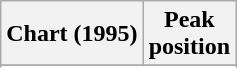<table class="wikitable sortable plainrowheaders" style="text-align:center">
<tr>
<th scope="col">Chart (1995)</th>
<th scope="col">Peak<br>position</th>
</tr>
<tr>
</tr>
<tr>
</tr>
<tr>
</tr>
</table>
